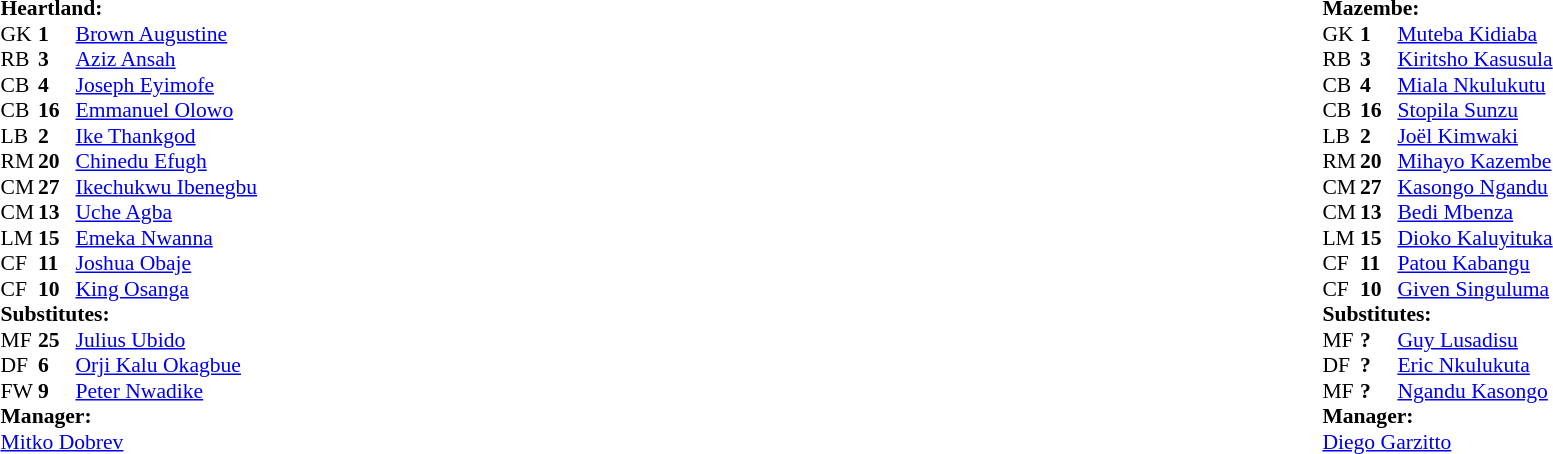<table width="100%">
<tr>
<td valign="top" width="52%"><br><table style="font-size: 90%" cellspacing="0" cellpadding="0">
<tr>
<td colspan="4"><strong>Heartland:</strong></td>
</tr>
<tr>
<th width=25></th>
<th width=25></th>
</tr>
<tr>
<td>GK</td>
<td><strong>1</strong></td>
<td> <a href='#'>Brown Augustine</a></td>
</tr>
<tr>
<td>RB</td>
<td><strong>3</strong></td>
<td> <a href='#'>Aziz Ansah</a></td>
</tr>
<tr>
<td>CB</td>
<td><strong>4</strong></td>
<td> <a href='#'>Joseph Eyimofe</a></td>
<td></td>
<td></td>
</tr>
<tr>
<td>CB</td>
<td><strong>16</strong></td>
<td> <a href='#'>Emmanuel Olowo</a></td>
</tr>
<tr>
<td>LB</td>
<td><strong>2</strong></td>
<td> <a href='#'>Ike Thankgod</a></td>
</tr>
<tr>
<td>RM</td>
<td><strong>20</strong></td>
<td> <a href='#'>Chinedu Efugh</a></td>
</tr>
<tr>
<td>CM</td>
<td><strong>27</strong></td>
<td> <a href='#'>Ikechukwu Ibenegbu</a></td>
<td></td>
<td></td>
</tr>
<tr>
<td>CM</td>
<td><strong>13</strong></td>
<td> <a href='#'>Uche Agba</a></td>
</tr>
<tr>
<td>LM</td>
<td><strong>15</strong></td>
<td> <a href='#'>Emeka Nwanna</a></td>
</tr>
<tr>
<td>CF</td>
<td><strong>11</strong></td>
<td> <a href='#'>Joshua Obaje</a></td>
<td></td>
<td></td>
</tr>
<tr>
<td>CF</td>
<td><strong>10</strong></td>
<td> <a href='#'>King Osanga</a></td>
</tr>
<tr>
<td colspan=3><strong>Substitutes:</strong></td>
</tr>
<tr>
<td>MF</td>
<td><strong>25</strong></td>
<td> <a href='#'>Julius Ubido</a></td>
<td></td>
<td></td>
</tr>
<tr>
<td>DF</td>
<td><strong>6</strong></td>
<td> <a href='#'>Orji Kalu Okagbue</a></td>
<td></td>
<td></td>
</tr>
<tr>
<td>FW</td>
<td><strong>9</strong></td>
<td> <a href='#'>Peter Nwadike</a></td>
<td></td>
<td></td>
</tr>
<tr>
<td colspan=3><strong>Manager:</strong></td>
</tr>
<tr>
<td colspan=4> <a href='#'>Mitko Dobrev</a></td>
</tr>
</table>
</td>
<td valign="top" align="center"></td>
<td valign="top" width="50%"><br><table style="font-size: 90%" cellspacing="0" cellpadding="0" align=center>
<tr>
<td colspan="4"><strong>Mazembe:</strong></td>
</tr>
<tr>
<th width=25></th>
<th width=25></th>
</tr>
<tr>
<td>GK</td>
<td><strong>1</strong></td>
<td> <a href='#'>Muteba Kidiaba</a></td>
</tr>
<tr>
<td>RB</td>
<td><strong>3</strong></td>
<td> <a href='#'>Kiritsho Kasusula</a></td>
</tr>
<tr>
<td>CB</td>
<td><strong>4</strong></td>
<td> <a href='#'>Miala Nkulukutu</a></td>
</tr>
<tr>
<td>CB</td>
<td><strong>16</strong></td>
<td> <a href='#'>Stopila Sunzu</a></td>
</tr>
<tr>
<td>LB</td>
<td><strong>2</strong></td>
<td> <a href='#'>Joël Kimwaki</a></td>
</tr>
<tr>
<td>RM</td>
<td><strong>20</strong></td>
<td> <a href='#'>Mihayo Kazembe</a></td>
</tr>
<tr>
<td>CM</td>
<td><strong>27</strong></td>
<td> <a href='#'>Kasongo Ngandu</a></td>
<td></td>
<td></td>
</tr>
<tr>
<td>CM</td>
<td><strong>13</strong></td>
<td> <a href='#'>Bedi Mbenza</a></td>
</tr>
<tr>
<td>LM</td>
<td><strong>15</strong></td>
<td> <a href='#'>Dioko Kaluyituka</a></td>
</tr>
<tr>
<td>CF</td>
<td><strong>11</strong></td>
<td> <a href='#'>Patou Kabangu</a></td>
<td></td>
<td></td>
</tr>
<tr>
<td>CF</td>
<td><strong>10</strong></td>
<td> <a href='#'>Given Singuluma</a></td>
<td></td>
<td></td>
</tr>
<tr>
<td colspan=3><strong>Substitutes:</strong></td>
</tr>
<tr>
<td>MF</td>
<td><strong>?</strong></td>
<td> <a href='#'>Guy Lusadisu</a></td>
<td></td>
<td></td>
</tr>
<tr>
<td>DF</td>
<td><strong>?</strong></td>
<td> <a href='#'>Eric Nkulukuta</a></td>
<td></td>
<td></td>
</tr>
<tr>
<td>MF</td>
<td><strong>?</strong></td>
<td> <a href='#'>Ngandu Kasongo</a></td>
<td></td>
<td></td>
</tr>
<tr>
<td colspan=3><strong>Manager:</strong></td>
</tr>
<tr>
<td colspan=4> <a href='#'>Diego Garzitto</a></td>
</tr>
</table>
</td>
</tr>
</table>
